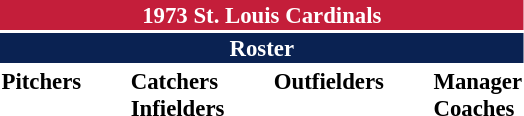<table class="toccolours" style="font-size: 95%;">
<tr>
<th colspan="10" style="background-color: #c41e3a; color: white; text-align: center;">1973 St. Louis Cardinals</th>
</tr>
<tr>
<td colspan="10" style="background-color: #0a2252; color: white; text-align: center;"><strong>Roster</strong></td>
</tr>
<tr>
<td valign="top"><strong>Pitchers</strong><br>

















</td>
<td width="25px"></td>
<td valign="top"><strong>Catchers</strong><br>


<strong>Infielders</strong>













</td>
<td width="25px"></td>
<td valign="top"><strong>Outfielders</strong><br>








</td>
<td width="25px"></td>
<td valign="top"><strong>Manager</strong><br>
<strong>Coaches</strong>



</td>
</tr>
</table>
